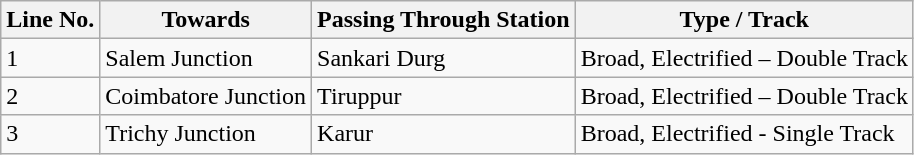<table class="wikitable">
<tr>
<th>Line No.</th>
<th>Towards</th>
<th>Passing Through Station</th>
<th>Type / Track</th>
</tr>
<tr>
<td>1</td>
<td>Salem Junction</td>
<td>Sankari Durg</td>
<td>Broad, Electrified – Double Track</td>
</tr>
<tr>
<td>2</td>
<td>Coimbatore Junction</td>
<td>Tiruppur</td>
<td>Broad, Electrified – Double Track</td>
</tr>
<tr>
<td>3</td>
<td>Trichy Junction</td>
<td>Karur</td>
<td>Broad, Electrified - Single Track</td>
</tr>
</table>
